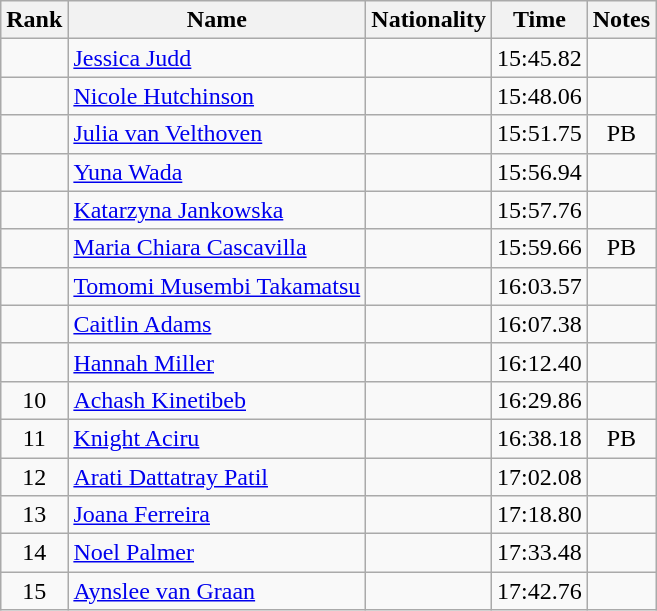<table class="wikitable sortable" style="text-align:center">
<tr>
<th>Rank</th>
<th>Name</th>
<th>Nationality</th>
<th>Time</th>
<th>Notes</th>
</tr>
<tr>
<td></td>
<td align=left><a href='#'>Jessica Judd</a></td>
<td align=left></td>
<td>15:45.82</td>
<td></td>
</tr>
<tr>
<td></td>
<td align=left><a href='#'>Nicole Hutchinson</a></td>
<td align=left></td>
<td>15:48.06</td>
<td></td>
</tr>
<tr>
<td></td>
<td align=left><a href='#'>Julia van Velthoven</a></td>
<td align=left></td>
<td>15:51.75</td>
<td>PB</td>
</tr>
<tr>
<td></td>
<td align=left><a href='#'>Yuna Wada</a></td>
<td align=left></td>
<td>15:56.94</td>
<td></td>
</tr>
<tr>
<td></td>
<td align=left><a href='#'>Katarzyna Jankowska</a></td>
<td align=left></td>
<td>15:57.76</td>
<td></td>
</tr>
<tr>
<td></td>
<td align=left><a href='#'>Maria Chiara Cascavilla</a></td>
<td align=left></td>
<td>15:59.66</td>
<td>PB</td>
</tr>
<tr>
<td></td>
<td align=left><a href='#'>Tomomi Musembi Takamatsu</a></td>
<td align=left></td>
<td>16:03.57</td>
<td></td>
</tr>
<tr>
<td></td>
<td align=left><a href='#'>Caitlin Adams</a></td>
<td align=left></td>
<td>16:07.38</td>
<td></td>
</tr>
<tr>
<td></td>
<td align=left><a href='#'>Hannah Miller</a></td>
<td align=left></td>
<td>16:12.40</td>
<td></td>
</tr>
<tr>
<td>10</td>
<td align=left><a href='#'>Achash Kinetibeb</a></td>
<td align=left></td>
<td>16:29.86</td>
<td></td>
</tr>
<tr>
<td>11</td>
<td align=left><a href='#'>Knight Aciru</a></td>
<td align=left></td>
<td>16:38.18</td>
<td>PB</td>
</tr>
<tr>
<td>12</td>
<td align=left><a href='#'>Arati Dattatray Patil</a></td>
<td align=left></td>
<td>17:02.08</td>
<td></td>
</tr>
<tr>
<td>13</td>
<td align=left><a href='#'>Joana Ferreira</a></td>
<td align=left></td>
<td>17:18.80</td>
<td></td>
</tr>
<tr>
<td>14</td>
<td align=left><a href='#'>Noel Palmer</a></td>
<td align=left></td>
<td>17:33.48</td>
<td></td>
</tr>
<tr>
<td>15</td>
<td align=left><a href='#'>Aynslee van Graan</a></td>
<td align=left></td>
<td>17:42.76</td>
<td></td>
</tr>
</table>
